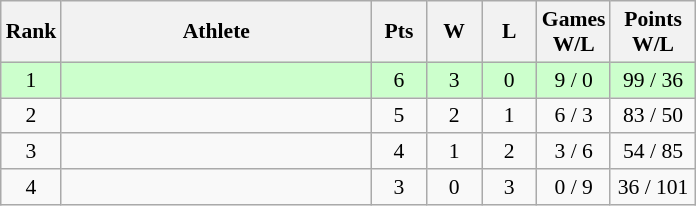<table class="wikitable" style="text-align: center; font-size:90% ">
<tr>
<th width="20">Rank</th>
<th width="200">Athlete</th>
<th width="30">Pts</th>
<th width="30">W</th>
<th width="30">L</th>
<th width="40">Games<br>W/L</th>
<th width="50">Points<br>W/L</th>
</tr>
<tr bgcolor=#ccffcc>
<td>1</td>
<td align=left></td>
<td>6</td>
<td>3</td>
<td>0</td>
<td>9 / 0</td>
<td>99 / 36</td>
</tr>
<tr>
<td>2</td>
<td align=left></td>
<td>5</td>
<td>2</td>
<td>1</td>
<td>6 / 3</td>
<td>83 / 50</td>
</tr>
<tr>
<td>3</td>
<td align=left></td>
<td>4</td>
<td>1</td>
<td>2</td>
<td>3 / 6</td>
<td>54 / 85</td>
</tr>
<tr>
<td>4</td>
<td align=left></td>
<td>3</td>
<td>0</td>
<td>3</td>
<td>0 / 9</td>
<td>36 / 101</td>
</tr>
</table>
